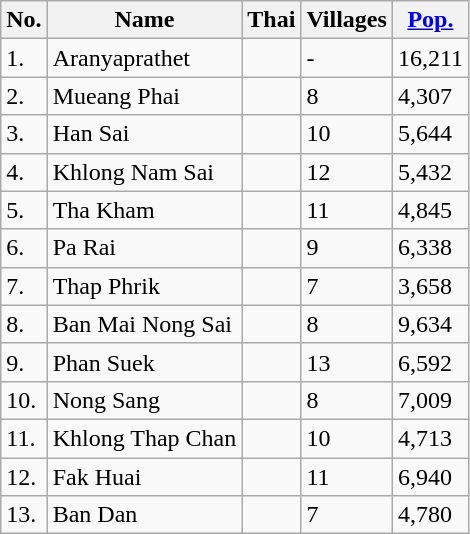<table class="wikitable sortable">
<tr>
<th>No.</th>
<th>Name</th>
<th>Thai</th>
<th>Villages</th>
<th><a href='#'>Pop.</a></th>
</tr>
<tr>
<td>1.</td>
<td>Aranyaprathet</td>
<td></td>
<td>-</td>
<td>16,211</td>
</tr>
<tr>
<td>2.</td>
<td>Mueang Phai</td>
<td></td>
<td>8</td>
<td>4,307</td>
</tr>
<tr>
<td>3.</td>
<td>Han Sai</td>
<td></td>
<td>10</td>
<td>5,644</td>
</tr>
<tr>
<td>4.</td>
<td>Khlong Nam Sai</td>
<td></td>
<td>12</td>
<td>5,432</td>
</tr>
<tr>
<td>5.</td>
<td>Tha Kham</td>
<td></td>
<td>11</td>
<td>4,845</td>
</tr>
<tr>
<td>6.</td>
<td>Pa Rai</td>
<td></td>
<td>9</td>
<td>6,338</td>
</tr>
<tr>
<td>7.</td>
<td>Thap Phrik</td>
<td></td>
<td>7</td>
<td>3,658</td>
</tr>
<tr>
<td>8.</td>
<td>Ban Mai Nong Sai</td>
<td></td>
<td>8</td>
<td>9,634</td>
</tr>
<tr>
<td>9.</td>
<td>Phan Suek</td>
<td></td>
<td>13</td>
<td>6,592</td>
</tr>
<tr>
<td>10.</td>
<td>Nong Sang</td>
<td></td>
<td>8</td>
<td>7,009</td>
</tr>
<tr>
<td>11.</td>
<td>Khlong Thap Chan</td>
<td></td>
<td>10</td>
<td>4,713</td>
</tr>
<tr>
<td>12.</td>
<td>Fak Huai</td>
<td></td>
<td>11</td>
<td>6,940</td>
</tr>
<tr>
<td>13.</td>
<td>Ban Dan</td>
<td></td>
<td>7</td>
<td>4,780</td>
</tr>
</table>
